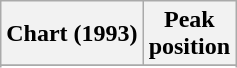<table class="wikitable sortable plainrowheaders">
<tr>
<th scope="col">Chart (1993)</th>
<th scope="col">Peak<br>position</th>
</tr>
<tr>
</tr>
<tr>
</tr>
<tr>
</tr>
<tr>
</tr>
<tr>
</tr>
</table>
